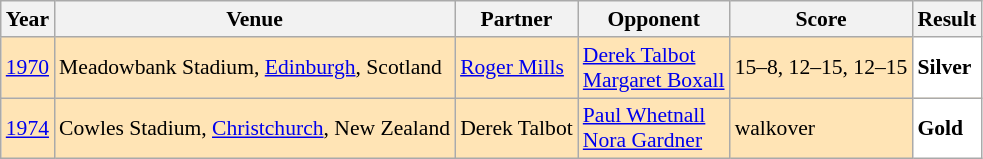<table class="sortable wikitable" style="font-size: 90%;">
<tr>
<th>Year</th>
<th>Venue</th>
<th>Partner</th>
<th>Opponent</th>
<th>Score</th>
<th>Result</th>
</tr>
<tr style="background:#FFE4B5">
<td align="center"><a href='#'>1970</a></td>
<td align="left">Meadowbank Stadium, <a href='#'>Edinburgh</a>, Scotland</td>
<td align="left"> <a href='#'>Roger Mills</a></td>
<td align="left"> <a href='#'>Derek Talbot</a><br> <a href='#'>Margaret Boxall</a></td>
<td align="left">15–8, 12–15, 12–15</td>
<td style="text-align:left; background:white"> <strong>Silver</strong></td>
</tr>
<tr style="background:#FFE4B5">
<td align="center"><a href='#'>1974</a></td>
<td align="left">Cowles Stadium, <a href='#'>Christchurch</a>, New Zealand</td>
<td align="left"> Derek Talbot</td>
<td align="left"> <a href='#'>Paul Whetnall</a><br> <a href='#'>Nora Gardner</a></td>
<td align="left">walkover</td>
<td style="text-align:left; background:white"> <strong>Gold</strong></td>
</tr>
</table>
